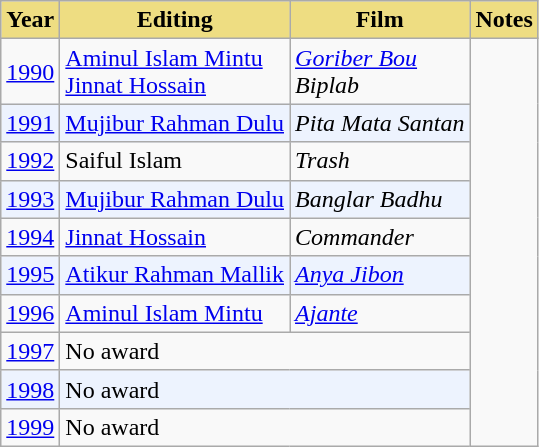<table class="wikitable">
<tr>
<th style="background:#EEDD82;">Year</th>
<th style="background:#EEDD82;">Editing</th>
<th style="background:#EEDD82;">Film</th>
<th style="background:#EEDD82;">Notes</th>
</tr>
<tr>
<td><a href='#'>1990</a></td>
<td><a href='#'>Aminul Islam Mintu</a> <br> <a href='#'>Jinnat Hossain</a></td>
<td><em><a href='#'>Goriber Bou</a></em> <br> <em>Biplab</em></td>
<td rowspan="10"></td>
</tr>
<tr bgcolor=#edf3fe>
<td><a href='#'>1991</a></td>
<td><a href='#'>Mujibur Rahman Dulu</a></td>
<td><em>Pita Mata Santan</em></td>
</tr>
<tr>
<td><a href='#'>1992</a></td>
<td>Saiful Islam</td>
<td><em>Trash</em></td>
</tr>
<tr bgcolor=#edf3fe>
<td><a href='#'>1993</a></td>
<td><a href='#'>Mujibur Rahman Dulu</a></td>
<td><em>Banglar Badhu</em></td>
</tr>
<tr>
<td><a href='#'>1994</a></td>
<td><a href='#'>Jinnat Hossain</a></td>
<td><em>Commander</em></td>
</tr>
<tr bgcolor=#edf3fe>
<td><a href='#'>1995</a></td>
<td><a href='#'>Atikur Rahman Mallik</a></td>
<td><em><a href='#'>Anya Jibon</a></em></td>
</tr>
<tr>
<td><a href='#'>1996</a></td>
<td><a href='#'>Aminul Islam Mintu</a></td>
<td><em><a href='#'>Ajante</a></em></td>
</tr>
<tr>
<td><a href='#'>1997</a></td>
<td colspan="2">No award</td>
</tr>
<tr bgcolor=#edf3fe>
<td><a href='#'>1998</a></td>
<td colspan="2">No award</td>
</tr>
<tr>
<td><a href='#'>1999</a></td>
<td colspan="2">No award</td>
</tr>
</table>
